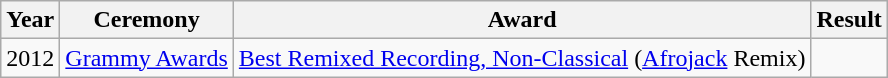<table class="wikitable">
<tr>
<th>Year</th>
<th>Ceremony</th>
<th>Award</th>
<th>Result</th>
</tr>
<tr>
<td>2012</td>
<td><a href='#'>Grammy Awards</a></td>
<td><a href='#'>Best Remixed Recording, Non-Classical</a> (<a href='#'>Afrojack</a> Remix)</td>
<td></td>
</tr>
</table>
